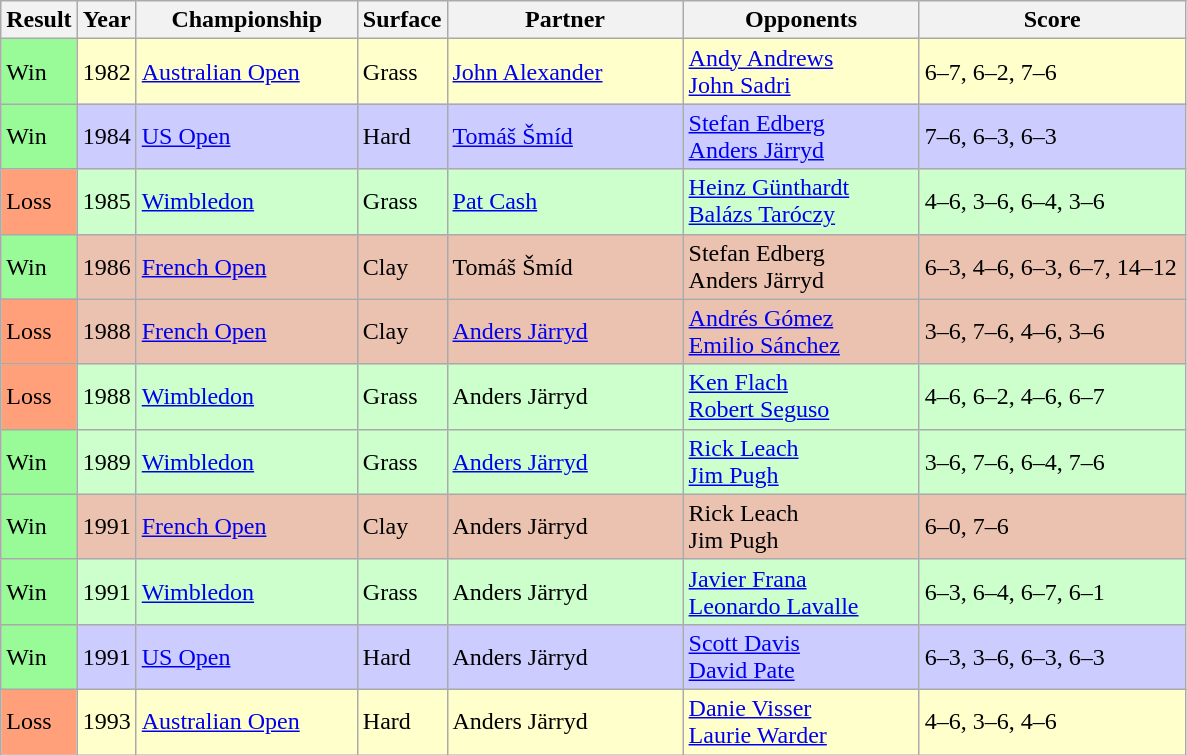<table class="sortable wikitable">
<tr>
<th style="width:40px">Result</th>
<th style="width:30px">Year</th>
<th style="width:140px">Championship</th>
<th style="width:50px">Surface</th>
<th style="width:150px">Partner</th>
<th style="width:150px">Opponents</th>
<th style="width:170px" class="unsortable">Score</th>
</tr>
<tr style="background:#ffffcc;">
<td style="background:#98fb98;">Win</td>
<td>1982</td>
<td><a href='#'>Australian Open</a></td>
<td>Grass</td>
<td> <a href='#'>John Alexander</a></td>
<td> <a href='#'>Andy Andrews</a><br>  <a href='#'>John Sadri</a></td>
<td>6–7, 6–2, 7–6</td>
</tr>
<tr style="background:#ccccff;">
<td style="background:#98fb98;">Win</td>
<td>1984</td>
<td><a href='#'>US Open</a></td>
<td>Hard</td>
<td> <a href='#'>Tomáš Šmíd</a></td>
<td> <a href='#'>Stefan Edberg</a><br>  <a href='#'>Anders Järryd</a></td>
<td>7–6, 6–3, 6–3</td>
</tr>
<tr style="background:#ccffcc;">
<td style="background:#ffa07a;">Loss</td>
<td>1985</td>
<td><a href='#'>Wimbledon</a></td>
<td>Grass</td>
<td> <a href='#'>Pat Cash</a></td>
<td> <a href='#'>Heinz Günthardt</a><br>  <a href='#'>Balázs Taróczy</a></td>
<td>4–6, 3–6, 6–4, 3–6</td>
</tr>
<tr style="background:#ebc2af;">
<td style="background:#98fb98;">Win</td>
<td>1986</td>
<td><a href='#'>French Open</a></td>
<td>Clay</td>
<td> Tomáš Šmíd</td>
<td> Stefan Edberg<br>  Anders Järryd</td>
<td>6–3, 4–6, 6–3, 6–7, 14–12</td>
</tr>
<tr style="background:#ebc2af;">
<td style="background:#ffa07a;">Loss</td>
<td>1988</td>
<td><a href='#'>French Open</a></td>
<td>Clay</td>
<td> <a href='#'>Anders Järryd</a></td>
<td> <a href='#'>Andrés Gómez</a><br>  <a href='#'>Emilio Sánchez</a></td>
<td>3–6, 7–6, 4–6, 3–6</td>
</tr>
<tr style="background:#ccffcc;">
<td style="background:#ffa07a;">Loss</td>
<td>1988</td>
<td><a href='#'>Wimbledon</a></td>
<td>Grass</td>
<td> Anders Järryd</td>
<td> <a href='#'>Ken Flach</a><br>  <a href='#'>Robert Seguso</a></td>
<td>4–6, 6–2, 4–6, 6–7</td>
</tr>
<tr style="background:#ccffcc;">
<td style="background:#98fb98;">Win</td>
<td>1989</td>
<td><a href='#'>Wimbledon</a></td>
<td>Grass</td>
<td> <a href='#'>Anders Järryd</a></td>
<td> <a href='#'>Rick Leach</a><br> <a href='#'>Jim Pugh</a></td>
<td>3–6, 7–6, 6–4, 7–6</td>
</tr>
<tr style="background:#ebc2af;">
<td style="background:#98fb98;">Win</td>
<td>1991</td>
<td><a href='#'>French Open</a></td>
<td>Clay</td>
<td> Anders Järryd</td>
<td> Rick Leach<br>  Jim Pugh</td>
<td>6–0, 7–6</td>
</tr>
<tr style="background:#ccffcc;">
<td style="background:#98fb98;">Win</td>
<td>1991</td>
<td><a href='#'>Wimbledon</a></td>
<td>Grass</td>
<td> Anders Järryd</td>
<td> <a href='#'>Javier Frana</a><br>  <a href='#'>Leonardo Lavalle</a></td>
<td>6–3, 6–4, 6–7, 6–1</td>
</tr>
<tr style="background:#ccccff;">
<td style="background:#98fb98;">Win</td>
<td>1991</td>
<td><a href='#'>US Open</a></td>
<td>Hard</td>
<td> Anders Järryd</td>
<td> <a href='#'>Scott Davis</a><br>  <a href='#'>David Pate</a></td>
<td>6–3, 3–6, 6–3, 6–3</td>
</tr>
<tr style="background:#ffffcc;">
<td style="background:#ffa07a;">Loss</td>
<td>1993</td>
<td><a href='#'>Australian Open</a></td>
<td>Hard</td>
<td> Anders Järryd</td>
<td> <a href='#'>Danie Visser</a><br> <a href='#'>Laurie Warder</a></td>
<td>4–6, 3–6, 4–6</td>
</tr>
</table>
